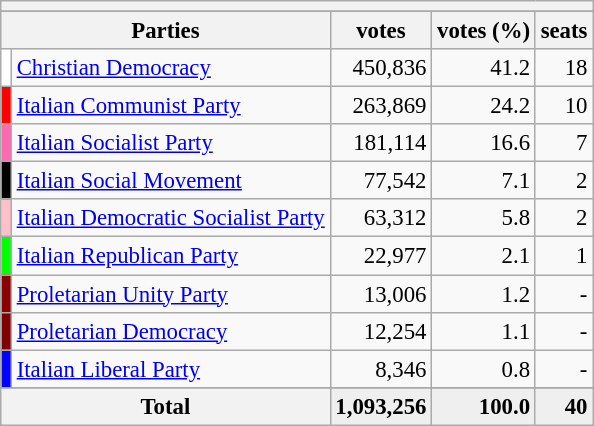<table class="wikitable" style="font-size:95%">
<tr>
<th colspan=5></th>
</tr>
<tr>
</tr>
<tr bgcolor="EFEFEF">
<th colspan=2>Parties</th>
<th>votes</th>
<th>votes (%)</th>
<th>seats</th>
</tr>
<tr>
<td bgcolor=White></td>
<td><a href='#'>Christian Democracy</a></td>
<td align=right>450,836</td>
<td align=right>41.2</td>
<td align=right>18</td>
</tr>
<tr>
<td bgcolor=Red></td>
<td><a href='#'>Italian Communist Party</a></td>
<td align=right>263,869</td>
<td align=right>24.2</td>
<td align=right>10</td>
</tr>
<tr>
<td bgcolor=Hotpink></td>
<td><a href='#'>Italian Socialist Party</a></td>
<td align=right>181,114</td>
<td align=right>16.6</td>
<td align=right>7</td>
</tr>
<tr>
<td bgcolor=Black></td>
<td><a href='#'>Italian Social Movement</a></td>
<td align=right>77,542</td>
<td align=right>7.1</td>
<td align=right>2</td>
</tr>
<tr>
<td bgcolor=Pink></td>
<td><a href='#'>Italian Democratic Socialist Party</a></td>
<td align=right>63,312</td>
<td align=right>5.8</td>
<td align=right>2</td>
</tr>
<tr>
<td bgcolor=Lime></td>
<td><a href='#'>Italian Republican Party</a></td>
<td align=right>22,977</td>
<td align=right>2.1</td>
<td align=right>1</td>
</tr>
<tr>
<td bgcolor=Darkred></td>
<td><a href='#'>Proletarian Unity Party</a></td>
<td align=right>13,006</td>
<td align=right>1.2</td>
<td align=right>-</td>
</tr>
<tr>
<td bgcolor=Maroon></td>
<td><a href='#'>Proletarian Democracy</a></td>
<td align=right>12,254</td>
<td align=right>1.1</td>
<td align=right>-</td>
</tr>
<tr>
<td bgcolor=Blue></td>
<td><a href='#'>Italian Liberal Party</a></td>
<td align=right>8,346</td>
<td align=right>0.8</td>
<td align=right>-</td>
</tr>
<tr>
</tr>
<tr bgcolor="EFEFEF">
<th colspan=2><strong>Total</strong></th>
<td align=right><strong>1,093,256</strong></td>
<td align=right><strong>100.0</strong></td>
<td align=right><strong>40</strong></td>
</tr>
</table>
